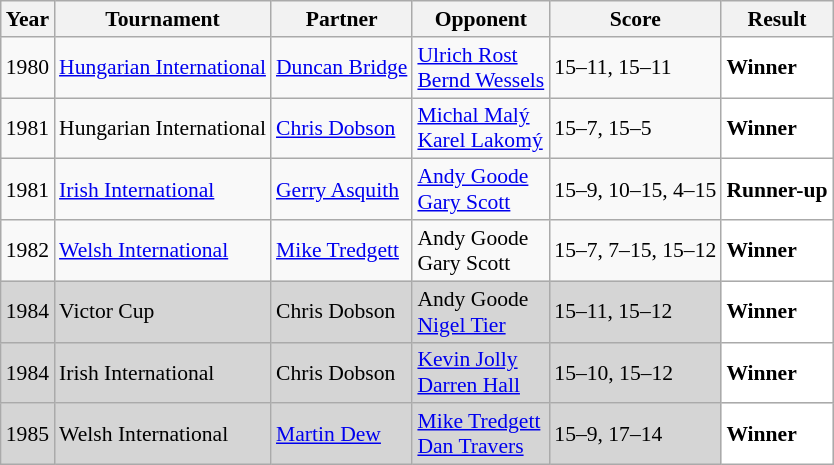<table class="sortable wikitable" style="font-size: 90%;">
<tr>
<th>Year</th>
<th>Tournament</th>
<th>Partner</th>
<th>Opponent</th>
<th>Score</th>
<th>Result</th>
</tr>
<tr>
<td align="center">1980</td>
<td><a href='#'>Hungarian International</a></td>
<td> <a href='#'>Duncan Bridge</a></td>
<td> <a href='#'>Ulrich Rost</a><br> <a href='#'>Bernd Wessels</a></td>
<td>15–11, 15–11</td>
<td style="text-align:left; background:white"> <strong>Winner</strong></td>
</tr>
<tr>
<td align="center">1981</td>
<td>Hungarian International</td>
<td> <a href='#'>Chris Dobson</a></td>
<td> <a href='#'>Michal Malý</a><br> <a href='#'>Karel Lakomý</a></td>
<td>15–7, 15–5</td>
<td style="text-align:left; background:white"> <strong>Winner</strong></td>
</tr>
<tr>
<td align="center">1981</td>
<td><a href='#'>Irish International</a></td>
<td> <a href='#'>Gerry Asquith</a></td>
<td> <a href='#'>Andy Goode</a><br> <a href='#'>Gary Scott</a></td>
<td>15–9, 10–15, 4–15</td>
<td style="text-align:left; background:white"> <strong>Runner-up</strong></td>
</tr>
<tr>
<td align="center">1982</td>
<td><a href='#'>Welsh International</a></td>
<td> <a href='#'>Mike Tredgett</a></td>
<td> Andy Goode<br> Gary Scott</td>
<td>15–7, 7–15, 15–12</td>
<td style="text-align:left; background:white"> <strong>Winner</strong></td>
</tr>
<tr style="background:#D5D5D5">
<td align="center">1984</td>
<td>Victor Cup</td>
<td> Chris Dobson</td>
<td> Andy Goode<br> <a href='#'>Nigel Tier</a></td>
<td>15–11, 15–12</td>
<td style="text-align:left; background:white"> <strong>Winner</strong></td>
</tr>
<tr style="background:#D5D5D5">
<td align="center">1984</td>
<td>Irish International</td>
<td> Chris Dobson</td>
<td> <a href='#'>Kevin Jolly</a><br> <a href='#'>Darren Hall</a></td>
<td>15–10, 15–12</td>
<td style="text-align:left; background:white"> <strong>Winner</strong></td>
</tr>
<tr style="background:#D5D5D5">
<td align="center">1985</td>
<td>Welsh International</td>
<td> <a href='#'>Martin Dew</a></td>
<td> <a href='#'>Mike Tredgett</a><br> <a href='#'>Dan Travers</a></td>
<td>15–9, 17–14</td>
<td style="text-align:left; background:white"> <strong>Winner</strong></td>
</tr>
</table>
